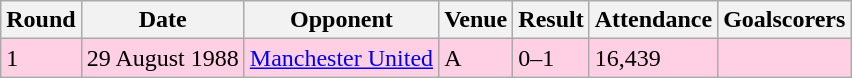<table class="wikitable">
<tr>
<th>Round</th>
<th>Date</th>
<th>Opponent</th>
<th>Venue</th>
<th>Result</th>
<th>Attendance</th>
<th>Goalscorers</th>
</tr>
<tr style="background-color: #ffd0e3;">
<td>1</td>
<td>29 August 1988</td>
<td><a href='#'>Manchester United</a></td>
<td>A</td>
<td>0–1</td>
<td>16,439</td>
<td></td>
</tr>
</table>
